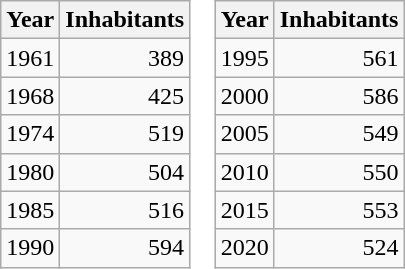<table cellpadding="0" cellspacing="0">
<tr>
<td valign="top"><br><table class="wikitable sortable zebra hintergrundfarbe5">
<tr>
<th>Year</th>
<th>Inhabitants</th>
</tr>
<tr align="right">
<td>1961</td>
<td>389</td>
</tr>
<tr align="right">
<td>1968</td>
<td>425</td>
</tr>
<tr align="right">
<td>1974</td>
<td>519</td>
</tr>
<tr align="right">
<td>1980</td>
<td>504</td>
</tr>
<tr align="right">
<td>1985</td>
<td>516</td>
</tr>
<tr align="right">
<td>1990</td>
<td>594</td>
</tr>
</table>
</td>
<td valign="top"><br><table class="wikitable sortable zebra hintergrundfarbe5">
<tr>
<th>Year</th>
<th>Inhabitants</th>
</tr>
<tr align="right">
<td>1995</td>
<td>561</td>
</tr>
<tr align="right">
<td>2000</td>
<td>586</td>
</tr>
<tr align="right">
<td>2005</td>
<td>549</td>
</tr>
<tr align="right">
<td>2010</td>
<td>550</td>
</tr>
<tr align="right">
<td>2015</td>
<td>553</td>
</tr>
<tr align="right">
<td>2020</td>
<td>524</td>
</tr>
</table>
</td>
</tr>
</table>
